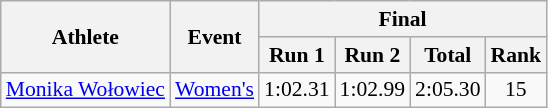<table class="wikitable" style="font-size:90%">
<tr>
<th rowspan="2">Athlete</th>
<th rowspan="2">Event</th>
<th colspan="4">Final</th>
</tr>
<tr>
<th>Run 1</th>
<th>Run 2</th>
<th>Total</th>
<th>Rank</th>
</tr>
<tr>
<td><a href='#'>Monika Wołowiec</a></td>
<td><a href='#'>Women's</a></td>
<td align="center">1:02.31</td>
<td align="center">1:02.99</td>
<td align="center">2:05.30</td>
<td align="center">15</td>
</tr>
</table>
